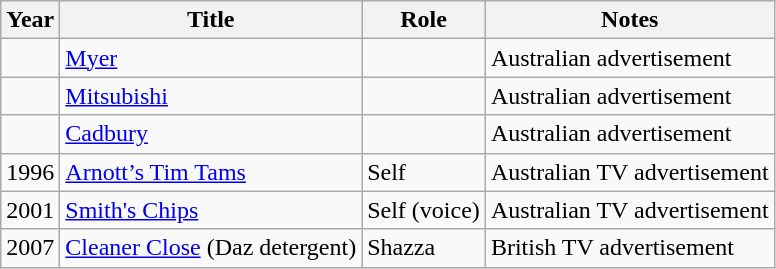<table class=wikitable>
<tr>
<th>Year</th>
<th>Title</th>
<th>Role</th>
<th>Notes</th>
</tr>
<tr>
<td></td>
<td><a href='#'>Myer</a></td>
<td></td>
<td>Australian advertisement</td>
</tr>
<tr>
<td></td>
<td><a href='#'>Mitsubishi</a></td>
<td></td>
<td>Australian advertisement</td>
</tr>
<tr>
<td></td>
<td><a href='#'>Cadbury</a></td>
<td></td>
<td>Australian advertisement</td>
</tr>
<tr>
<td>1996</td>
<td><a href='#'>Arnott’s Tim Tams</a></td>
<td>Self</td>
<td>Australian TV advertisement</td>
</tr>
<tr>
<td>2001</td>
<td><a href='#'>Smith's Chips</a></td>
<td>Self (voice)</td>
<td>Australian TV advertisement</td>
</tr>
<tr>
<td>2007</td>
<td><a href='#'>Cleaner Close</a> (Daz detergent)</td>
<td>Shazza</td>
<td>British TV advertisement</td>
</tr>
</table>
